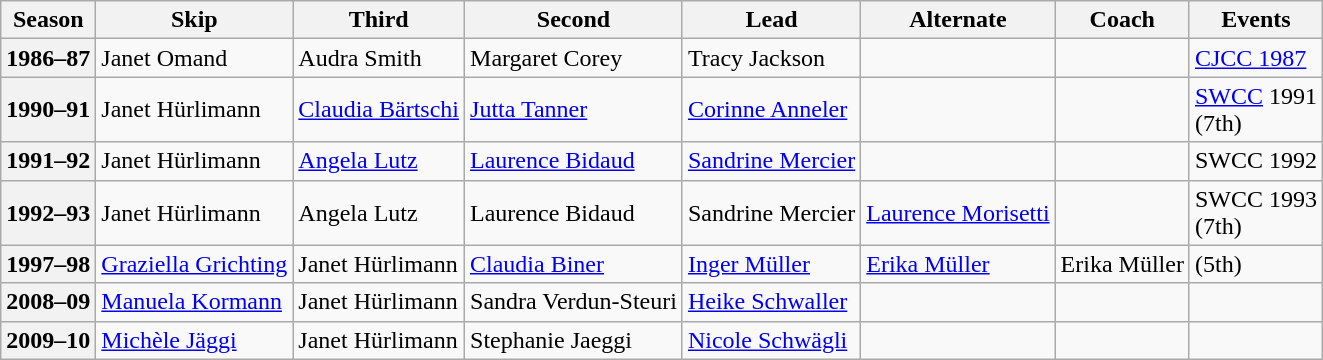<table class="wikitable">
<tr>
<th scope="col">Season</th>
<th scope="col">Skip</th>
<th scope="col">Third</th>
<th scope="col">Second</th>
<th scope="col">Lead</th>
<th scope="col">Alternate</th>
<th scope="col">Coach</th>
<th scope="col">Events</th>
</tr>
<tr>
<th scope="row">1986–87</th>
<td>Janet Omand</td>
<td>Audra Smith</td>
<td>Margaret Corey</td>
<td>Tracy Jackson</td>
<td></td>
<td></td>
<td><a href='#'>CJCC 1987</a> </td>
</tr>
<tr>
<th scope="row">1990–91</th>
<td>Janet Hürlimann</td>
<td><a href='#'>Claudia Bärtschi</a></td>
<td><a href='#'>Jutta Tanner</a></td>
<td><a href='#'>Corinne Anneler</a></td>
<td></td>
<td></td>
<td><a href='#'>SWCC</a> 1991 <br> (7th)</td>
</tr>
<tr>
<th scope="row">1991–92</th>
<td>Janet Hürlimann</td>
<td><a href='#'>Angela Lutz</a></td>
<td><a href='#'>Laurence Bidaud</a></td>
<td><a href='#'>Sandrine Mercier</a></td>
<td></td>
<td></td>
<td>SWCC 1992 <br> </td>
</tr>
<tr>
<th scope="row">1992–93</th>
<td>Janet Hürlimann</td>
<td>Angela Lutz</td>
<td>Laurence Bidaud</td>
<td>Sandrine Mercier</td>
<td><a href='#'>Laurence Morisetti</a></td>
<td></td>
<td>SWCC 1993 <br> (7th)</td>
</tr>
<tr>
<th scope="row">1997–98</th>
<td><a href='#'>Graziella Grichting</a></td>
<td>Janet Hürlimann</td>
<td><a href='#'>Claudia Biner</a></td>
<td><a href='#'>Inger Müller</a></td>
<td><a href='#'>Erika Müller</a></td>
<td>Erika Müller</td>
<td> (5th)</td>
</tr>
<tr>
<th scope="row">2008–09</th>
<td><a href='#'>Manuela Kormann</a></td>
<td>Janet Hürlimann</td>
<td>Sandra Verdun-Steuri</td>
<td><a href='#'>Heike Schwaller</a></td>
<td></td>
<td></td>
<td></td>
</tr>
<tr>
<th scope="row">2009–10</th>
<td><a href='#'>Michèle Jäggi</a></td>
<td>Janet Hürlimann</td>
<td>Stephanie Jaeggi</td>
<td><a href='#'>Nicole Schwägli</a></td>
<td></td>
<td></td>
<td></td>
</tr>
</table>
